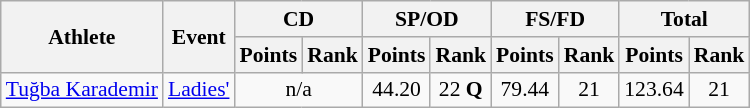<table class="wikitable" style="font-size:90%">
<tr>
<th rowspan="2">Athlete</th>
<th rowspan="2">Event</th>
<th colspan="2">CD</th>
<th colspan="2">SP/OD</th>
<th colspan="2">FS/FD</th>
<th colspan="2">Total</th>
</tr>
<tr>
<th>Points</th>
<th>Rank</th>
<th>Points</th>
<th>Rank</th>
<th>Points</th>
<th>Rank</th>
<th>Points</th>
<th>Rank</th>
</tr>
<tr>
<td><a href='#'>Tuğba Karademir</a></td>
<td><a href='#'>Ladies'</a></td>
<td colspan=2 align="center">n/a</td>
<td align="center">44.20</td>
<td align="center">22 <strong>Q</strong></td>
<td align="center">79.44</td>
<td align="center">21</td>
<td align="center">123.64</td>
<td align="center">21</td>
</tr>
</table>
